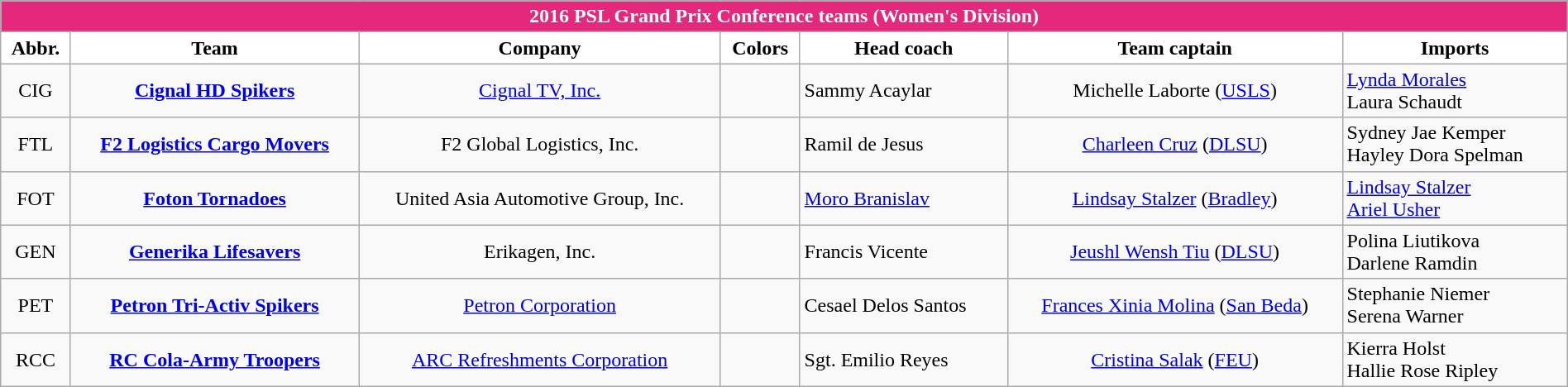<table class="wikitable" style="width:100%; text-align:center">
<tr>
<th style="background:#E4287C;color:#fff;" colspan=7>2016 PSL Grand Prix Conference teams (Women's Division)</th>
</tr>
<tr>
<th style="background:white">Abbr.</th>
<th style="background:white">Team</th>
<th style="background:white">Company</th>
<th style="background:white">Colors</th>
<th style="background:white">Head coach</th>
<th style="background:white">Team captain</th>
<th style="background:white">Imports</th>
</tr>
<tr>
<td>CIG</td>
<td><strong><a href='#'>Cignal HD Spikers</a></strong></td>
<td><a href='#'>Cignal TV, Inc.</a></td>
<td> </td>
<td align=left> Sammy Acaylar</td>
<td>Michelle Laborte (<a href='#'>USLS</a>)</td>
<td align=left> <a href='#'>Lynda Morales</a> <br>  Laura Schaudt</td>
</tr>
<tr>
<td>FTL</td>
<td><strong><a href='#'>F2 Logistics Cargo Movers</a></strong></td>
<td>F2 Global Logistics, Inc.</td>
<td>  </td>
<td align=left> Ramil de Jesus</td>
<td><a href='#'>Charleen Cruz</a> (<a href='#'>DLSU</a>)</td>
<td align=left> Sydney Jae Kemper <br>  Hayley Dora Spelman</td>
</tr>
<tr>
<td>FOT</td>
<td><strong><a href='#'>Foton Tornadoes</a></strong></td>
<td>United Asia Automotive Group, Inc.</td>
<td> </td>
<td align=left> <a href='#'>Moro Branislav</a></td>
<td><a href='#'>Lindsay Stalzer</a> (<a href='#'>Bradley</a>)</td>
<td align=left> <a href='#'>Lindsay Stalzer</a> <br>  <a href='#'>Ariel Usher</a></td>
</tr>
<tr>
<td>GEN</td>
<td><strong><a href='#'>Generika Lifesavers</a></strong></td>
<td>Erikagen, Inc.</td>
<td>  </td>
<td align=left> Francis Vicente</td>
<td><a href='#'>Jeushl Wensh Tiu</a> (<a href='#'>DLSU</a>)</td>
<td align=left>Polina Liutikova <br> Darlene Ramdin</td>
</tr>
<tr>
<td>PET</td>
<td><strong><a href='#'>Petron Tri-Activ Spikers</a></strong></td>
<td><a href='#'>Petron Corporation</a></td>
<td>  </td>
<td align=left> Cesael Delos Santos</td>
<td><a href='#'>Frances Xinia Molina</a> (<a href='#'>San Beda</a>)</td>
<td align=left> Stephanie Niemer<br> Serena Warner</td>
</tr>
<tr>
<td>RCC</td>
<td><strong><a href='#'>RC Cola-Army Troopers</a></strong></td>
<td><a href='#'>ARC Refreshments Corporation</a></td>
<td>  </td>
<td align=left> Sgt. Emilio Reyes</td>
<td><a href='#'>Cristina Salak</a> (<a href='#'>FEU</a>)</td>
<td align=left> Kierra Holst <br>  Hallie Rose Ripley</td>
</tr>
</table>
